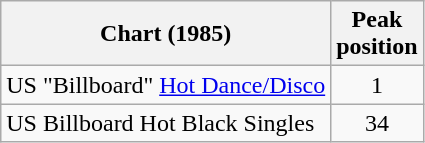<table class="wikitable sortable">
<tr>
<th>Chart (1985)</th>
<th>Peak<br>position</th>
</tr>
<tr>
<td align="left">US "Billboard" <a href='#'>Hot Dance/Disco</a></td>
<td style="text-align:center;">1</td>
</tr>
<tr>
<td align="left">US  Billboard Hot Black Singles</td>
<td align="center">34</td>
</tr>
</table>
